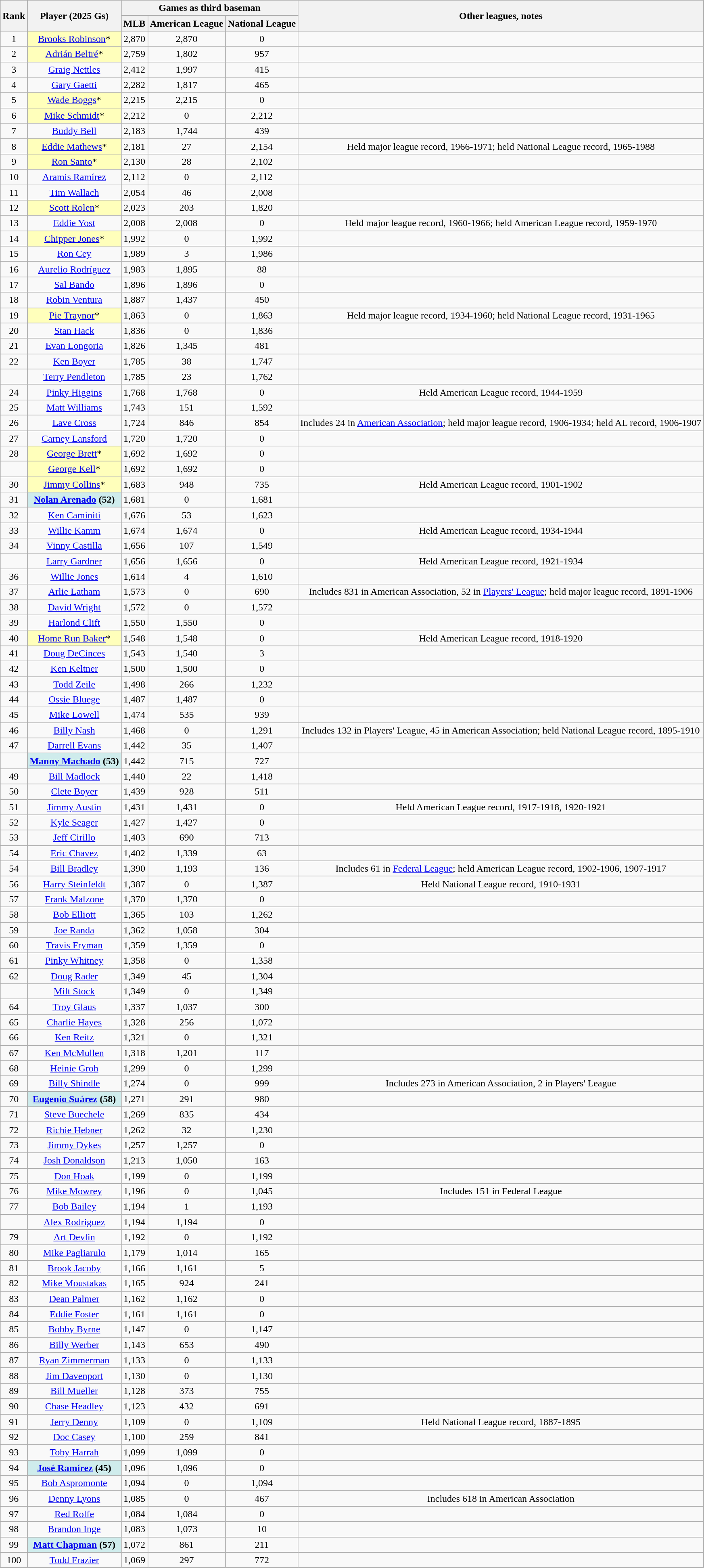<table class="wikitable sortable" style="text-align:center">
<tr style="white-space:nowrap;">
<th rowspan=2>Rank</th>
<th rowspan=2 scope="col">Player (2025 Gs)</th>
<th colspan=3>Games as third baseman</th>
<th rowspan=2>Other leagues, notes</th>
</tr>
<tr>
<th>MLB</th>
<th>American League</th>
<th>National League</th>
</tr>
<tr>
<td>1</td>
<td style="background:#ffffbb;"><a href='#'>Brooks Robinson</a>*</td>
<td>2,870</td>
<td>2,870</td>
<td>0</td>
<td></td>
</tr>
<tr>
<td>2</td>
<td style="background:#ffffbb;"><a href='#'>Adrián Beltré</a>*</td>
<td>2,759</td>
<td>1,802</td>
<td>957</td>
<td></td>
</tr>
<tr>
<td>3</td>
<td><a href='#'>Graig Nettles</a></td>
<td>2,412</td>
<td>1,997</td>
<td>415</td>
<td></td>
</tr>
<tr>
<td>4</td>
<td><a href='#'>Gary Gaetti</a></td>
<td>2,282</td>
<td>1,817</td>
<td>465</td>
<td></td>
</tr>
<tr>
<td>5</td>
<td style="background:#ffffbb;"><a href='#'>Wade Boggs</a>*</td>
<td>2,215</td>
<td>2,215</td>
<td>0</td>
<td></td>
</tr>
<tr>
<td>6</td>
<td style="background:#ffffbb;"><a href='#'>Mike Schmidt</a>*</td>
<td>2,212</td>
<td>0</td>
<td>2,212</td>
<td></td>
</tr>
<tr>
<td>7</td>
<td><a href='#'>Buddy Bell</a></td>
<td>2,183</td>
<td>1,744</td>
<td>439</td>
<td></td>
</tr>
<tr>
<td>8</td>
<td style="background:#ffffbb;"><a href='#'>Eddie Mathews</a>*</td>
<td>2,181</td>
<td>27</td>
<td>2,154</td>
<td>Held major league record, 1966-1971; held National League record, 1965-1988</td>
</tr>
<tr>
<td>9</td>
<td style="background:#ffffbb;"><a href='#'>Ron Santo</a>*</td>
<td>2,130</td>
<td>28</td>
<td>2,102</td>
<td></td>
</tr>
<tr>
<td>10</td>
<td><a href='#'>Aramis Ramírez</a></td>
<td>2,112</td>
<td>0</td>
<td>2,112</td>
<td></td>
</tr>
<tr>
<td>11</td>
<td><a href='#'>Tim Wallach</a></td>
<td>2,054</td>
<td>46</td>
<td>2,008</td>
<td></td>
</tr>
<tr>
<td>12</td>
<td style="background:#ffffbb;"><a href='#'>Scott Rolen</a>*</td>
<td>2,023</td>
<td>203</td>
<td>1,820</td>
<td></td>
</tr>
<tr>
<td>13</td>
<td><a href='#'>Eddie Yost</a></td>
<td>2,008</td>
<td>2,008</td>
<td>0</td>
<td>Held major league record, 1960-1966; held American League record, 1959-1970</td>
</tr>
<tr>
<td>14</td>
<td style="background:#ffffbb;"><a href='#'>Chipper Jones</a>*</td>
<td>1,992</td>
<td>0</td>
<td>1,992</td>
<td></td>
</tr>
<tr>
<td>15</td>
<td><a href='#'>Ron Cey</a></td>
<td>1,989</td>
<td>3</td>
<td>1,986</td>
<td></td>
</tr>
<tr>
<td>16</td>
<td><a href='#'>Aurelio Rodríguez</a></td>
<td>1,983</td>
<td>1,895</td>
<td>88</td>
<td></td>
</tr>
<tr>
<td>17</td>
<td><a href='#'>Sal Bando</a></td>
<td>1,896</td>
<td>1,896</td>
<td>0</td>
<td></td>
</tr>
<tr>
<td>18</td>
<td><a href='#'>Robin Ventura</a></td>
<td>1,887</td>
<td>1,437</td>
<td>450</td>
<td></td>
</tr>
<tr>
<td>19</td>
<td style="background:#ffffbb;"><a href='#'>Pie Traynor</a>*</td>
<td>1,863</td>
<td>0</td>
<td>1,863</td>
<td>Held major league record, 1934-1960; held National League record, 1931-1965</td>
</tr>
<tr>
<td>20</td>
<td><a href='#'>Stan Hack</a></td>
<td>1,836</td>
<td>0</td>
<td>1,836</td>
<td></td>
</tr>
<tr>
<td>21</td>
<td><a href='#'>Evan Longoria</a></td>
<td>1,826</td>
<td>1,345</td>
<td>481</td>
<td></td>
</tr>
<tr>
<td>22</td>
<td><a href='#'>Ken Boyer</a></td>
<td>1,785</td>
<td>38</td>
<td>1,747</td>
<td></td>
</tr>
<tr>
<td></td>
<td><a href='#'>Terry Pendleton</a></td>
<td>1,785</td>
<td>23</td>
<td>1,762</td>
<td></td>
</tr>
<tr>
<td>24</td>
<td><a href='#'>Pinky Higgins</a></td>
<td>1,768</td>
<td>1,768</td>
<td>0</td>
<td>Held American League record, 1944-1959</td>
</tr>
<tr>
<td>25</td>
<td><a href='#'>Matt Williams</a></td>
<td>1,743</td>
<td>151</td>
<td>1,592</td>
<td></td>
</tr>
<tr>
<td>26</td>
<td><a href='#'>Lave Cross</a></td>
<td>1,724</td>
<td>846</td>
<td>854</td>
<td>Includes 24 in <a href='#'>American Association</a>; held major league record, 1906-1934; held AL record, 1906-1907</td>
</tr>
<tr>
<td>27</td>
<td><a href='#'>Carney Lansford</a></td>
<td>1,720</td>
<td>1,720</td>
<td>0</td>
<td></td>
</tr>
<tr>
<td>28</td>
<td style="background:#ffffbb;"><a href='#'>George Brett</a>*</td>
<td>1,692</td>
<td>1,692</td>
<td>0</td>
<td></td>
</tr>
<tr>
<td></td>
<td style="background:#ffffbb;"><a href='#'>George Kell</a>*</td>
<td>1,692</td>
<td>1,692</td>
<td>0</td>
<td></td>
</tr>
<tr>
<td>30</td>
<td style="background:#ffffbb;"><a href='#'>Jimmy Collins</a>*</td>
<td>1,683</td>
<td>948</td>
<td>735</td>
<td>Held American League record, 1901-1902</td>
</tr>
<tr>
<td>31</td>
<td style="background:#cfecec;"><strong><a href='#'>Nolan Arenado</a> (52)</strong></td>
<td>1,681</td>
<td>0</td>
<td>1,681</td>
<td></td>
</tr>
<tr>
<td>32</td>
<td><a href='#'>Ken Caminiti</a></td>
<td>1,676</td>
<td>53</td>
<td>1,623</td>
<td></td>
</tr>
<tr>
<td>33</td>
<td><a href='#'>Willie Kamm</a></td>
<td>1,674</td>
<td>1,674</td>
<td>0</td>
<td>Held American League record, 1934-1944</td>
</tr>
<tr>
<td>34</td>
<td><a href='#'>Vinny Castilla</a></td>
<td>1,656</td>
<td>107</td>
<td>1,549</td>
<td></td>
</tr>
<tr>
<td></td>
<td><a href='#'>Larry Gardner</a></td>
<td>1,656</td>
<td>1,656</td>
<td>0</td>
<td>Held American League record, 1921-1934</td>
</tr>
<tr>
<td>36</td>
<td><a href='#'>Willie Jones</a></td>
<td>1,614</td>
<td>4</td>
<td>1,610</td>
<td></td>
</tr>
<tr>
<td>37</td>
<td><a href='#'>Arlie Latham</a></td>
<td>1,573</td>
<td>0</td>
<td>690</td>
<td>Includes 831 in American Association, 52 in <a href='#'>Players' League</a>; held major league record, 1891-1906</td>
</tr>
<tr>
<td>38</td>
<td><a href='#'>David Wright</a></td>
<td>1,572</td>
<td>0</td>
<td>1,572</td>
<td></td>
</tr>
<tr>
<td>39</td>
<td><a href='#'>Harlond Clift</a></td>
<td>1,550</td>
<td>1,550</td>
<td>0</td>
<td></td>
</tr>
<tr>
<td>40</td>
<td style="background:#ffffbb;"><a href='#'>Home Run Baker</a>*</td>
<td>1,548</td>
<td>1,548</td>
<td>0</td>
<td>Held American League record, 1918-1920</td>
</tr>
<tr>
<td>41</td>
<td><a href='#'>Doug DeCinces</a></td>
<td>1,543</td>
<td>1,540</td>
<td>3</td>
<td></td>
</tr>
<tr>
<td>42</td>
<td><a href='#'>Ken Keltner</a></td>
<td>1,500</td>
<td>1,500</td>
<td>0</td>
<td></td>
</tr>
<tr>
<td>43</td>
<td><a href='#'>Todd Zeile</a></td>
<td>1,498</td>
<td>266</td>
<td>1,232</td>
<td></td>
</tr>
<tr>
<td>44</td>
<td><a href='#'>Ossie Bluege</a></td>
<td>1,487</td>
<td>1,487</td>
<td>0</td>
<td></td>
</tr>
<tr>
<td>45</td>
<td><a href='#'>Mike Lowell</a></td>
<td>1,474</td>
<td>535</td>
<td>939</td>
<td></td>
</tr>
<tr>
<td>46</td>
<td><a href='#'>Billy Nash</a></td>
<td>1,468</td>
<td>0</td>
<td>1,291</td>
<td>Includes 132 in Players' League, 45 in American Association; held National League record, 1895-1910</td>
</tr>
<tr>
<td>47</td>
<td><a href='#'>Darrell Evans</a></td>
<td>1,442</td>
<td>35</td>
<td>1,407</td>
<td></td>
</tr>
<tr>
<td></td>
<td style="background:#cfecec;"><strong><a href='#'>Manny Machado</a> (53)</strong></td>
<td>1,442</td>
<td>715</td>
<td>727</td>
<td></td>
</tr>
<tr>
<td>49</td>
<td><a href='#'>Bill Madlock</a></td>
<td>1,440</td>
<td>22</td>
<td>1,418</td>
<td></td>
</tr>
<tr>
<td>50</td>
<td><a href='#'>Clete Boyer</a></td>
<td>1,439</td>
<td>928</td>
<td>511</td>
<td></td>
</tr>
<tr>
<td>51</td>
<td><a href='#'>Jimmy Austin</a></td>
<td>1,431</td>
<td>1,431</td>
<td>0</td>
<td>Held American League record, 1917-1918, 1920-1921</td>
</tr>
<tr>
<td>52</td>
<td><a href='#'>Kyle Seager</a></td>
<td>1,427</td>
<td>1,427</td>
<td>0</td>
<td></td>
</tr>
<tr>
<td>53</td>
<td><a href='#'>Jeff Cirillo</a></td>
<td>1,403</td>
<td>690</td>
<td>713</td>
<td></td>
</tr>
<tr>
<td>54</td>
<td><a href='#'>Eric Chavez</a></td>
<td>1,402</td>
<td>1,339</td>
<td>63</td>
<td></td>
</tr>
<tr>
<td>54</td>
<td><a href='#'>Bill Bradley</a></td>
<td>1,390</td>
<td>1,193</td>
<td>136</td>
<td>Includes 61 in <a href='#'>Federal League</a>; held American League record, 1902-1906, 1907-1917</td>
</tr>
<tr>
<td>56</td>
<td><a href='#'>Harry Steinfeldt</a></td>
<td>1,387</td>
<td>0</td>
<td>1,387</td>
<td>Held National League record, 1910-1931</td>
</tr>
<tr>
<td>57</td>
<td><a href='#'>Frank Malzone</a></td>
<td>1,370</td>
<td>1,370</td>
<td>0</td>
<td></td>
</tr>
<tr>
<td>58</td>
<td><a href='#'>Bob Elliott</a></td>
<td>1,365</td>
<td>103</td>
<td>1,262</td>
<td></td>
</tr>
<tr>
<td>59</td>
<td><a href='#'>Joe Randa</a></td>
<td>1,362</td>
<td>1,058</td>
<td>304</td>
<td></td>
</tr>
<tr>
<td>60</td>
<td><a href='#'>Travis Fryman</a></td>
<td>1,359</td>
<td>1,359</td>
<td>0</td>
<td></td>
</tr>
<tr>
<td>61</td>
<td><a href='#'>Pinky Whitney</a></td>
<td>1,358</td>
<td>0</td>
<td>1,358</td>
<td></td>
</tr>
<tr>
<td>62</td>
<td><a href='#'>Doug Rader</a></td>
<td>1,349</td>
<td>45</td>
<td>1,304</td>
<td></td>
</tr>
<tr>
<td></td>
<td><a href='#'>Milt Stock</a></td>
<td>1,349</td>
<td>0</td>
<td>1,349</td>
<td></td>
</tr>
<tr>
<td>64</td>
<td><a href='#'>Troy Glaus</a></td>
<td>1,337</td>
<td>1,037</td>
<td>300</td>
<td></td>
</tr>
<tr>
<td>65</td>
<td><a href='#'>Charlie Hayes</a></td>
<td>1,328</td>
<td>256</td>
<td>1,072</td>
<td></td>
</tr>
<tr>
<td>66</td>
<td><a href='#'>Ken Reitz</a></td>
<td>1,321</td>
<td>0</td>
<td>1,321</td>
<td></td>
</tr>
<tr>
<td>67</td>
<td><a href='#'>Ken McMullen</a></td>
<td>1,318</td>
<td>1,201</td>
<td>117</td>
<td></td>
</tr>
<tr>
<td>68</td>
<td><a href='#'>Heinie Groh</a></td>
<td>1,299</td>
<td>0</td>
<td>1,299</td>
<td></td>
</tr>
<tr>
<td>69</td>
<td><a href='#'>Billy Shindle</a></td>
<td>1,274</td>
<td>0</td>
<td>999</td>
<td>Includes 273 in American Association, 2 in Players' League</td>
</tr>
<tr>
<td>70</td>
<td style="background:#cfecec;"><strong><a href='#'>Eugenio Suárez</a> (58)</strong></td>
<td>1,271</td>
<td>291</td>
<td>980</td>
<td></td>
</tr>
<tr>
<td>71</td>
<td><a href='#'>Steve Buechele</a></td>
<td>1,269</td>
<td>835</td>
<td>434</td>
<td></td>
</tr>
<tr>
<td>72</td>
<td><a href='#'>Richie Hebner</a></td>
<td>1,262</td>
<td>32</td>
<td>1,230</td>
<td></td>
</tr>
<tr>
<td>73</td>
<td><a href='#'>Jimmy Dykes</a></td>
<td>1,257</td>
<td>1,257</td>
<td>0</td>
<td></td>
</tr>
<tr>
<td>74</td>
<td><a href='#'>Josh Donaldson</a></td>
<td>1,213</td>
<td>1,050</td>
<td>163</td>
<td></td>
</tr>
<tr>
<td>75</td>
<td><a href='#'>Don Hoak</a></td>
<td>1,199</td>
<td>0</td>
<td>1,199</td>
<td></td>
</tr>
<tr>
<td>76</td>
<td><a href='#'>Mike Mowrey</a></td>
<td>1,196</td>
<td>0</td>
<td>1,045</td>
<td>Includes 151 in Federal League</td>
</tr>
<tr>
<td>77</td>
<td><a href='#'>Bob Bailey</a></td>
<td>1,194</td>
<td>1</td>
<td>1,193</td>
<td></td>
</tr>
<tr>
<td></td>
<td><a href='#'>Alex Rodriguez</a></td>
<td>1,194</td>
<td>1,194</td>
<td>0</td>
<td></td>
</tr>
<tr>
<td>79</td>
<td><a href='#'>Art Devlin</a></td>
<td>1,192</td>
<td>0</td>
<td>1,192</td>
<td></td>
</tr>
<tr>
<td>80</td>
<td><a href='#'>Mike Pagliarulo</a></td>
<td>1,179</td>
<td>1,014</td>
<td>165</td>
<td></td>
</tr>
<tr>
<td>81</td>
<td><a href='#'>Brook Jacoby</a></td>
<td>1,166</td>
<td>1,161</td>
<td>5</td>
<td></td>
</tr>
<tr>
<td>82</td>
<td><a href='#'>Mike Moustakas</a></td>
<td>1,165</td>
<td>924</td>
<td>241</td>
<td></td>
</tr>
<tr>
<td>83</td>
<td><a href='#'>Dean Palmer</a></td>
<td>1,162</td>
<td>1,162</td>
<td>0</td>
<td></td>
</tr>
<tr>
<td>84</td>
<td><a href='#'>Eddie Foster</a></td>
<td>1,161</td>
<td>1,161</td>
<td>0</td>
<td></td>
</tr>
<tr>
<td>85</td>
<td><a href='#'>Bobby Byrne</a></td>
<td>1,147</td>
<td>0</td>
<td>1,147</td>
<td></td>
</tr>
<tr>
<td>86</td>
<td><a href='#'>Billy Werber</a></td>
<td>1,143</td>
<td>653</td>
<td>490</td>
<td></td>
</tr>
<tr>
<td>87</td>
<td><a href='#'>Ryan Zimmerman</a></td>
<td>1,133</td>
<td>0</td>
<td>1,133</td>
<td></td>
</tr>
<tr>
<td>88</td>
<td><a href='#'>Jim Davenport</a></td>
<td>1,130</td>
<td>0</td>
<td>1,130</td>
<td></td>
</tr>
<tr>
<td>89</td>
<td><a href='#'>Bill Mueller</a></td>
<td>1,128</td>
<td>373</td>
<td>755</td>
<td></td>
</tr>
<tr>
<td>90</td>
<td><a href='#'>Chase Headley</a></td>
<td>1,123</td>
<td>432</td>
<td>691</td>
<td></td>
</tr>
<tr>
<td>91</td>
<td><a href='#'>Jerry Denny</a></td>
<td>1,109</td>
<td>0</td>
<td>1,109</td>
<td>Held National League record, 1887-1895</td>
</tr>
<tr>
<td>92</td>
<td><a href='#'>Doc Casey</a></td>
<td>1,100</td>
<td>259</td>
<td>841</td>
<td></td>
</tr>
<tr>
<td>93</td>
<td><a href='#'>Toby Harrah</a></td>
<td>1,099</td>
<td>1,099</td>
<td>0</td>
<td></td>
</tr>
<tr>
<td>94</td>
<td style="background:#cfecec;"><strong><a href='#'>José Ramírez</a> (45)</strong></td>
<td>1,096</td>
<td>1,096</td>
<td>0</td>
<td></td>
</tr>
<tr>
<td>95</td>
<td><a href='#'>Bob Aspromonte</a></td>
<td>1,094</td>
<td>0</td>
<td>1,094</td>
<td></td>
</tr>
<tr>
<td>96</td>
<td><a href='#'>Denny Lyons</a></td>
<td>1,085</td>
<td>0</td>
<td>467</td>
<td>Includes 618 in American Association</td>
</tr>
<tr>
<td>97</td>
<td><a href='#'>Red Rolfe</a></td>
<td>1,084</td>
<td>1,084</td>
<td>0</td>
<td></td>
</tr>
<tr>
<td>98</td>
<td><a href='#'>Brandon Inge</a></td>
<td>1,083</td>
<td>1,073</td>
<td>10</td>
<td></td>
</tr>
<tr>
<td>99</td>
<td style="background:#cfecec;"><strong><a href='#'>Matt Chapman</a> (57)</strong></td>
<td>1,072</td>
<td>861</td>
<td>211</td>
<td></td>
</tr>
<tr>
<td>100</td>
<td><a href='#'>Todd Frazier</a></td>
<td>1,069</td>
<td>297</td>
<td>772</td>
<td></td>
</tr>
</table>
